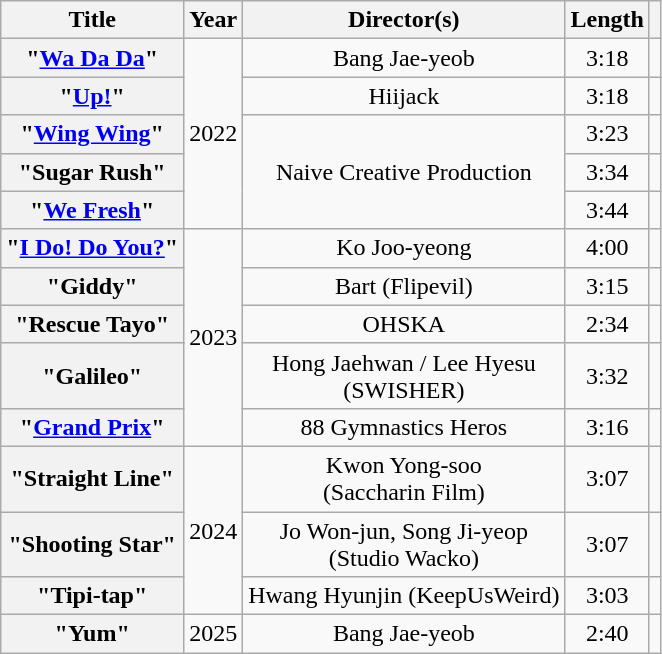<table class="wikitable plainrowheaders" style="text-align:center">
<tr>
<th scope="col">Title</th>
<th scope="col">Year</th>
<th scope="col">Director(s)</th>
<th scope="col">Length</th>
<th scope="col"></th>
</tr>
<tr>
<th scope="row">"<a href='#'>Wa Da Da</a>"</th>
<td rowspan="5">2022</td>
<td>Bang Jae-yeob</td>
<td>3:18</td>
<td></td>
</tr>
<tr>
<th scope="row">"<a href='#'>Up!</a>"</th>
<td>Hiijack</td>
<td>3:18</td>
<td></td>
</tr>
<tr>
<th scope="row">"<a href='#'>Wing Wing</a>"</th>
<td rowspan="3">Naive Creative Production</td>
<td>3:23</td>
<td></td>
</tr>
<tr>
<th scope="row">"Sugar Rush"</th>
<td>3:34</td>
<td></td>
</tr>
<tr>
<th scope="row">"<a href='#'>We Fresh</a>"</th>
<td>3:44</td>
<td></td>
</tr>
<tr>
<th scope="row">"<a href='#'>I Do! Do You?</a>"</th>
<td rowspan="5">2023</td>
<td>Ko Joo-yeong</td>
<td>4:00</td>
<td></td>
</tr>
<tr>
<th scope="row">"Giddy"</th>
<td>Bart (Flipevil)</td>
<td>3:15</td>
<td></td>
</tr>
<tr>
<th scope="row">"Rescue Tayo"</th>
<td>OHSKA</td>
<td>2:34</td>
<td></td>
</tr>
<tr>
<th scope="row">"Galileo"</th>
<td>Hong Jaehwan / Lee Hyesu<br>(SWISHER)</td>
<td>3:32</td>
<td></td>
</tr>
<tr>
<th scope="row">"<a href='#'>Grand Prix</a>"</th>
<td>88 Gymnastics Heros</td>
<td>3:16</td>
<td></td>
</tr>
<tr>
<th scope="row">"Straight Line"</th>
<td rowspan="3">2024</td>
<td>Kwon Yong-soo<br>(Saccharin Film)</td>
<td>3:07</td>
<td></td>
</tr>
<tr>
<th scope="row">"Shooting Star"</th>
<td>Jo Won-jun, Song Ji-yeop<br>(Studio Wacko)</td>
<td>3:07</td>
<td></td>
</tr>
<tr>
<th scope="row">"Tipi-tap"</th>
<td>Hwang Hyunjin (KeepUsWeird)</td>
<td>3:03</td>
<td></td>
</tr>
<tr>
<th scope="row">"Yum"</th>
<td>2025</td>
<td>Bang Jae-yeob</td>
<td>2:40</td>
<td></td>
</tr>
</table>
